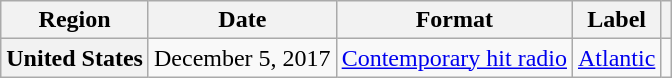<table class="wikitable plainrowheaders">
<tr>
<th>Region</th>
<th>Date</th>
<th>Format</th>
<th>Label</th>
<th></th>
</tr>
<tr>
<th scope="row">United States</th>
<td>December 5, 2017</td>
<td><a href='#'>Contemporary hit radio</a></td>
<td><a href='#'>Atlantic</a></td>
<td align="center"></td>
</tr>
</table>
